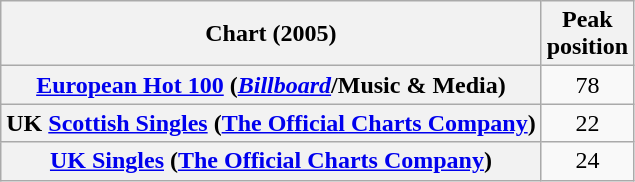<table class="wikitable sortable plainrowheaders">
<tr>
<th scope="col">Chart (2005)</th>
<th scope="col">Peak<br>position</th>
</tr>
<tr>
<th scope="row"><a href='#'>European Hot 100</a> (<em><a href='#'>Billboard</a></em>/Music & Media)</th>
<td align="center">78</td>
</tr>
<tr>
<th scope="row">UK <a href='#'>Scottish Singles</a> (<a href='#'>The Official Charts Company</a>)</th>
<td align="center">22</td>
</tr>
<tr>
<th scope="row"><a href='#'>UK Singles</a> (<a href='#'>The Official Charts Company</a>)</th>
<td align="center">24</td>
</tr>
</table>
